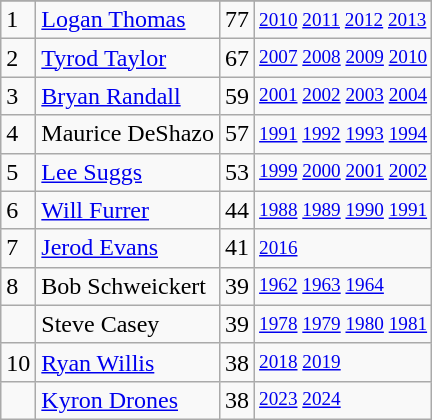<table class="wikitable">
<tr>
</tr>
<tr>
<td>1</td>
<td><a href='#'>Logan Thomas</a></td>
<td><abbr>77</abbr></td>
<td style="font-size:80%;"><a href='#'>2010</a> <a href='#'>2011</a> <a href='#'>2012</a> <a href='#'>2013</a></td>
</tr>
<tr>
<td>2</td>
<td><a href='#'>Tyrod Taylor</a></td>
<td><abbr>67</abbr></td>
<td style="font-size:80%;"><a href='#'>2007</a> <a href='#'>2008</a> <a href='#'>2009</a> <a href='#'>2010</a></td>
</tr>
<tr>
<td>3</td>
<td><a href='#'>Bryan Randall</a></td>
<td><abbr>59</abbr></td>
<td style="font-size:80%;"><a href='#'>2001</a> <a href='#'>2002</a> <a href='#'>2003</a> <a href='#'>2004</a></td>
</tr>
<tr>
<td>4</td>
<td>Maurice DeShazo</td>
<td><abbr>57</abbr></td>
<td style="font-size:80%;"><a href='#'>1991</a> <a href='#'>1992</a> <a href='#'>1993</a> <a href='#'>1994</a></td>
</tr>
<tr>
<td>5</td>
<td><a href='#'>Lee Suggs</a></td>
<td><abbr>53</abbr></td>
<td style="font-size:80%;"><a href='#'>1999</a> <a href='#'>2000</a> <a href='#'>2001</a> <a href='#'>2002</a></td>
</tr>
<tr>
<td>6</td>
<td><a href='#'>Will Furrer</a></td>
<td><abbr>44</abbr></td>
<td style="font-size:80%;"><a href='#'>1988</a> <a href='#'>1989</a> <a href='#'>1990</a> <a href='#'>1991</a></td>
</tr>
<tr>
<td>7</td>
<td><a href='#'>Jerod Evans</a></td>
<td><abbr>41</abbr></td>
<td style="font-size:80%;"><a href='#'>2016</a></td>
</tr>
<tr>
<td>8</td>
<td>Bob Schweickert</td>
<td><abbr>39</abbr></td>
<td style="font-size:80%;"><a href='#'>1962</a> <a href='#'>1963</a> <a href='#'>1964</a></td>
</tr>
<tr>
<td></td>
<td>Steve Casey</td>
<td><abbr>39</abbr></td>
<td style="font-size:80%;"><a href='#'>1978</a> <a href='#'>1979</a> <a href='#'>1980</a> <a href='#'>1981</a></td>
</tr>
<tr>
<td>10</td>
<td><a href='#'>Ryan Willis</a></td>
<td><abbr>38</abbr></td>
<td style="font-size:80%;"><a href='#'>2018</a> <a href='#'>2019</a></td>
</tr>
<tr>
<td></td>
<td><a href='#'>Kyron Drones</a></td>
<td><abbr>38</abbr></td>
<td style="font-size:80%;"><a href='#'>2023</a> <a href='#'>2024</a></td>
</tr>
</table>
